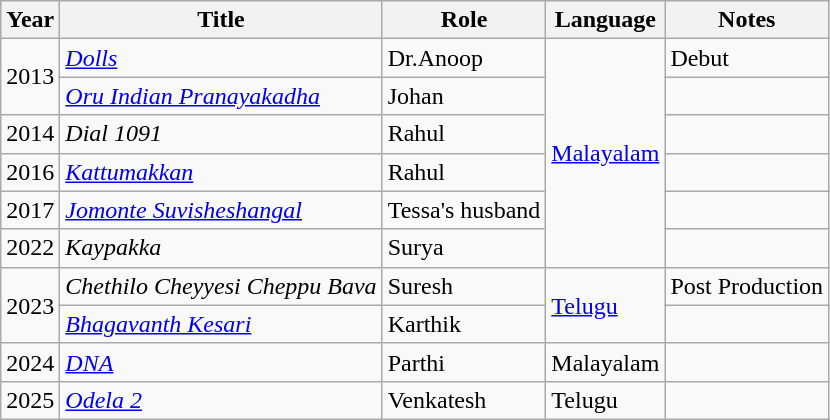<table class="wikitable sortable">
<tr>
<th>Year</th>
<th>Title</th>
<th>Role</th>
<th>Language</th>
<th>Notes</th>
</tr>
<tr>
<td Rowspan=2>2013</td>
<td><em><a href='#'>Dolls</a></em></td>
<td>Dr.Anoop</td>
<td rowspan=6><a href='#'>Malayalam</a></td>
<td>Debut</td>
</tr>
<tr>
<td><em><a href='#'>Oru Indian Pranayakadha</a></em></td>
<td>Johan</td>
<td></td>
</tr>
<tr>
<td>2014</td>
<td><em>Dial 1091</em></td>
<td>Rahul</td>
<td></td>
</tr>
<tr>
<td>2016</td>
<td><em><a href='#'>Kattumakkan</a></em></td>
<td>Rahul</td>
<td></td>
</tr>
<tr>
<td>2017</td>
<td><em><a href='#'>Jomonte Suvisheshangal</a></em></td>
<td>Tessa's husband</td>
<td></td>
</tr>
<tr>
<td>2022</td>
<td><em>Kaypakka</em></td>
<td>Surya</td>
<td></td>
</tr>
<tr>
<td Rowspan=2>2023</td>
<td><em>Chethilo Cheyyesi Cheppu Bava</em></td>
<td>Suresh</td>
<td rowspan=2><a href='#'>Telugu</a></td>
<td>Post Production</td>
</tr>
<tr>
<td><em><a href='#'>Bhagavanth Kesari</a></em></td>
<td>Karthik</td>
<td></td>
</tr>
<tr>
<td>2024</td>
<td><em><a href='#'>DNA</a></em></td>
<td>Parthi</td>
<td>Malayalam</td>
<td></td>
</tr>
<tr>
<td>2025</td>
<td><em><a href='#'>Odela 2</a></em></td>
<td>Venkatesh</td>
<td>Telugu</td>
<td></td>
</tr>
</table>
